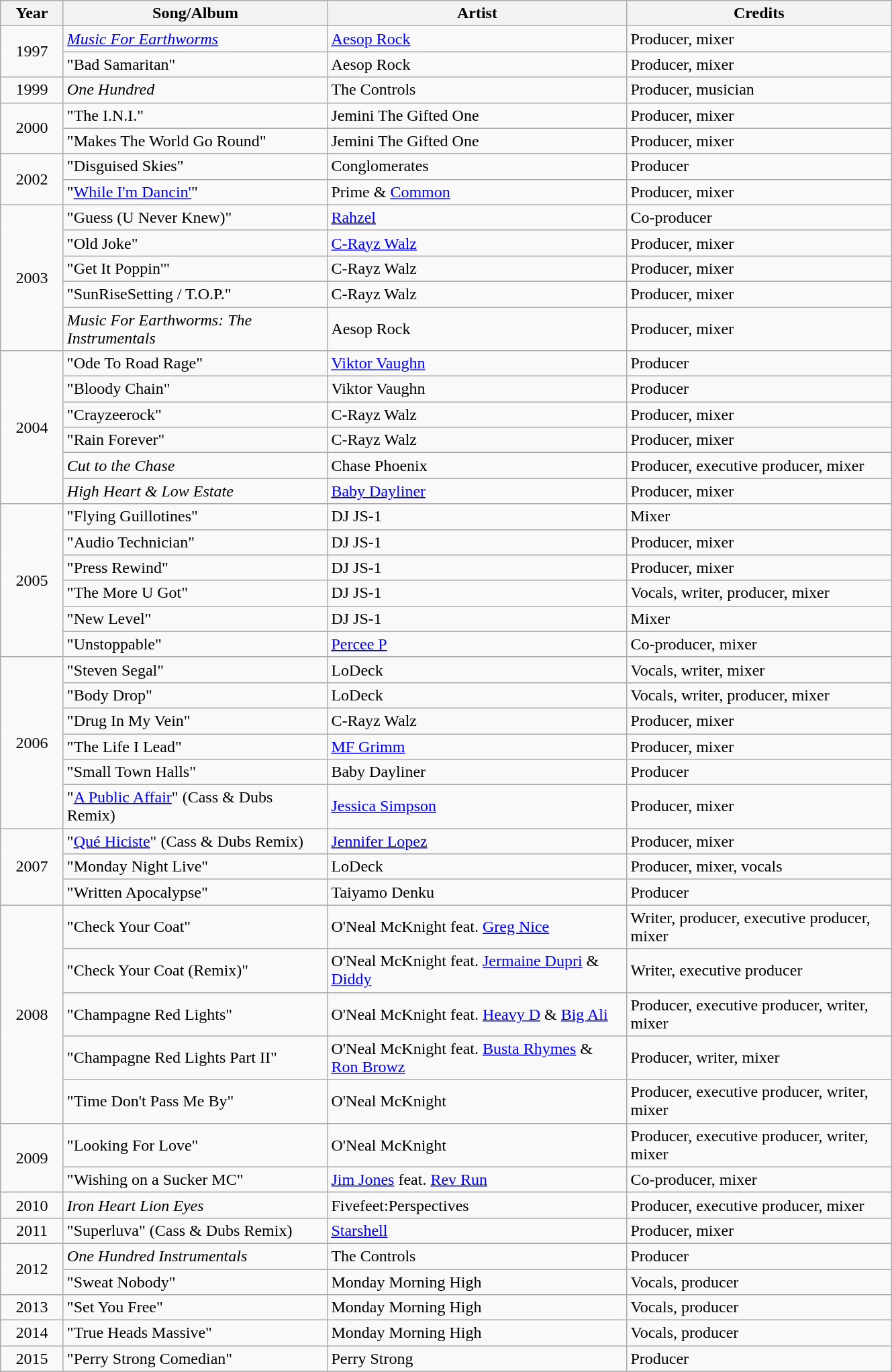<table class="wikitable">
<tr>
<th style="width:55px;">Year</th>
<th style="width:255px;">Song/Album</th>
<th style="width:290px;">Artist</th>
<th style="width:255px;">Credits</th>
</tr>
<tr>
<td rowspan=2 style="text-align:center;">1997</td>
<td><em><a href='#'>Music For Earthworms</a></em></td>
<td><a href='#'>Aesop Rock</a></td>
<td>Producer, mixer</td>
</tr>
<tr>
<td>"Bad Samaritan"</td>
<td>Aesop Rock</td>
<td>Producer, mixer</td>
</tr>
<tr>
<td rowspan=1 style="text-align:center;">1999</td>
<td><em>One Hundred</em></td>
<td>The Controls</td>
<td>Producer, musician</td>
</tr>
<tr>
<td rowspan=2 style="text-align:center;">2000</td>
<td>"The I.N.I."</td>
<td>Jemini The Gifted One</td>
<td>Producer, mixer</td>
</tr>
<tr>
<td>"Makes The World Go Round"</td>
<td>Jemini The Gifted One</td>
<td>Producer, mixer</td>
</tr>
<tr>
<td rowspan=2 style="text-align:center;">2002</td>
<td>"Disguised Skies"</td>
<td>Conglomerates</td>
<td>Producer</td>
</tr>
<tr>
<td>"<a href='#'>While I'm Dancin'</a>"</td>
<td>Prime & <a href='#'>Common</a></td>
<td>Producer, mixer</td>
</tr>
<tr>
<td rowspan=5 style="text-align:center;">2003</td>
<td>"Guess (U Never Knew)"</td>
<td><a href='#'>Rahzel</a></td>
<td>Co-producer</td>
</tr>
<tr>
<td>"Old Joke"</td>
<td><a href='#'>C-Rayz Walz</a></td>
<td>Producer, mixer</td>
</tr>
<tr>
<td>"Get It Poppin'"</td>
<td>C-Rayz Walz</td>
<td>Producer, mixer</td>
</tr>
<tr>
<td>"SunRiseSetting / T.O.P."</td>
<td>C-Rayz Walz</td>
<td>Producer, mixer</td>
</tr>
<tr>
<td><em>Music For Earthworms: The Instrumentals</em></td>
<td>Aesop Rock</td>
<td>Producer, mixer</td>
</tr>
<tr>
<td rowspan=6 style="text-align:center;">2004</td>
<td>"Ode To Road Rage"</td>
<td><a href='#'>Viktor Vaughn</a></td>
<td>Producer</td>
</tr>
<tr>
<td>"Bloody Chain"</td>
<td>Viktor Vaughn</td>
<td>Producer</td>
</tr>
<tr>
<td>"Crayzeerock"</td>
<td>C-Rayz Walz</td>
<td>Producer, mixer</td>
</tr>
<tr>
<td>"Rain Forever"</td>
<td>C-Rayz Walz</td>
<td>Producer, mixer</td>
</tr>
<tr>
<td><em>Cut to the Chase</em></td>
<td>Chase Phoenix</td>
<td>Producer, executive producer, mixer</td>
</tr>
<tr>
<td><em>High Heart & Low Estate</em></td>
<td><a href='#'>Baby Dayliner</a></td>
<td>Producer, mixer</td>
</tr>
<tr>
<td rowspan=6 style="text-align:center;">2005</td>
<td>"Flying Guillotines"</td>
<td>DJ JS-1</td>
<td>Mixer</td>
</tr>
<tr>
<td>"Audio Technician"</td>
<td>DJ JS-1</td>
<td>Producer, mixer</td>
</tr>
<tr>
<td>"Press Rewind"</td>
<td>DJ JS-1</td>
<td>Producer, mixer</td>
</tr>
<tr>
<td>"The More U Got"</td>
<td>DJ JS-1</td>
<td>Vocals, writer, producer, mixer</td>
</tr>
<tr>
<td>"New Level"</td>
<td>DJ JS-1</td>
<td>Mixer</td>
</tr>
<tr>
<td>"Unstoppable"</td>
<td><a href='#'>Percee P</a></td>
<td>Co-producer, mixer</td>
</tr>
<tr>
<td rowspan=6 style="text-align:center;">2006</td>
<td>"Steven Segal"</td>
<td>LoDeck</td>
<td>Vocals, writer, mixer</td>
</tr>
<tr>
<td>"Body Drop"</td>
<td>LoDeck</td>
<td>Vocals, writer, producer, mixer</td>
</tr>
<tr>
<td>"Drug In My Vein"</td>
<td>C-Rayz Walz</td>
<td>Producer, mixer</td>
</tr>
<tr>
<td>"The Life I Lead"</td>
<td><a href='#'>MF Grimm</a></td>
<td>Producer, mixer</td>
</tr>
<tr>
<td>"Small Town Halls"</td>
<td>Baby Dayliner</td>
<td>Producer</td>
</tr>
<tr>
<td>"<a href='#'>A Public Affair</a>" (Cass & Dubs Remix)</td>
<td><a href='#'>Jessica Simpson</a></td>
<td>Producer, mixer</td>
</tr>
<tr>
<td rowspan=3 style="text-align:center;">2007</td>
<td>"<a href='#'>Qué Hiciste</a>" (Cass & Dubs Remix)</td>
<td><a href='#'>Jennifer Lopez</a></td>
<td>Producer, mixer</td>
</tr>
<tr>
<td>"Monday Night Live"</td>
<td>LoDeck</td>
<td>Producer, mixer, vocals</td>
</tr>
<tr>
<td>"Written Apocalypse"</td>
<td>Taiyamo Denku</td>
<td>Producer</td>
</tr>
<tr>
<td rowspan=5 style="text-align:center;">2008</td>
<td>"Check Your Coat"</td>
<td>O'Neal McKnight feat. <a href='#'>Greg Nice</a></td>
<td>Writer, producer, executive producer, mixer</td>
</tr>
<tr>
<td>"Check Your Coat (Remix)"</td>
<td>O'Neal McKnight feat. <a href='#'>Jermaine Dupri</a> & <a href='#'>Diddy</a></td>
<td>Writer, executive producer</td>
</tr>
<tr>
<td>"Champagne Red Lights"</td>
<td>O'Neal McKnight feat. <a href='#'>Heavy D</a> & <a href='#'>Big Ali</a></td>
<td>Producer, executive producer, writer, mixer</td>
</tr>
<tr>
<td>"Champagne Red Lights Part II"</td>
<td>O'Neal McKnight feat. <a href='#'>Busta Rhymes</a> & <a href='#'>Ron Browz</a></td>
<td>Producer, writer, mixer</td>
</tr>
<tr>
<td>"Time Don't Pass Me By"</td>
<td>O'Neal McKnight</td>
<td>Producer, executive producer, writer, mixer</td>
</tr>
<tr>
<td rowspan=2 style="text-align:center;">2009</td>
<td>"Looking For Love"</td>
<td>O'Neal McKnight</td>
<td>Producer, executive producer, writer, mixer</td>
</tr>
<tr>
<td>"Wishing on a Sucker MC"</td>
<td><a href='#'>Jim Jones</a> feat. <a href='#'>Rev Run</a></td>
<td>Co-producer, mixer</td>
</tr>
<tr>
<td rowspan=1 style="text-align:center;">2010</td>
<td><em>Iron Heart Lion Eyes</em></td>
<td>Fivefeet:Perspectives</td>
<td>Producer, executive producer, mixer</td>
</tr>
<tr>
<td rowspan=1 style="text-align:center;">2011</td>
<td>"Superluva" (Cass & Dubs Remix)</td>
<td><a href='#'>Starshell</a></td>
<td>Producer, mixer</td>
</tr>
<tr>
<td rowspan=2 style="text-align:center;">2012</td>
<td><em>One Hundred Instrumentals</em></td>
<td>The Controls</td>
<td>Producer</td>
</tr>
<tr>
<td>"Sweat Nobody"</td>
<td>Monday Morning High</td>
<td>Vocals, producer</td>
</tr>
<tr>
<td rowspan=1 style="text-align:center;">2013</td>
<td>"Set You Free"</td>
<td>Monday Morning High</td>
<td>Vocals, producer</td>
</tr>
<tr>
<td rowspan=1 style="text-align:center;">2014</td>
<td>"True Heads Massive"</td>
<td>Monday Morning High</td>
<td>Vocals, producer</td>
</tr>
<tr>
<td rowspan=1 style="text-align:center;">2015</td>
<td>"Perry Strong Comedian"</td>
<td>Perry Strong</td>
<td>Producer</td>
</tr>
<tr>
</tr>
</table>
